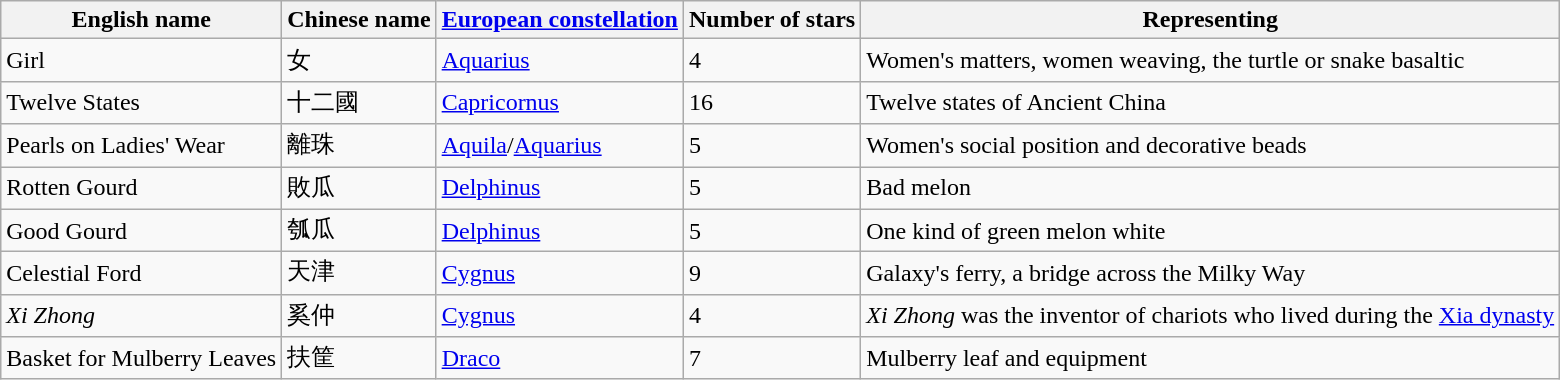<table class="wikitable">
<tr>
<th>English name</th>
<th>Chinese name</th>
<th><a href='#'>European constellation</a></th>
<th>Number of stars</th>
<th>Representing</th>
</tr>
<tr>
<td>Girl</td>
<td>女</td>
<td><a href='#'>Aquarius</a></td>
<td>4</td>
<td>Women's matters, women weaving, the turtle or snake basaltic</td>
</tr>
<tr>
<td>Twelve States</td>
<td>十二國</td>
<td><a href='#'>Capricornus</a></td>
<td>16</td>
<td>Twelve states of Ancient China</td>
</tr>
<tr>
<td>Pearls on Ladies' Wear</td>
<td>離珠</td>
<td><a href='#'>Aquila</a>/<a href='#'>Aquarius</a></td>
<td>5</td>
<td>Women's social position and decorative beads</td>
</tr>
<tr>
<td>Rotten Gourd</td>
<td>敗瓜</td>
<td><a href='#'>Delphinus</a></td>
<td>5</td>
<td>Bad melon</td>
</tr>
<tr>
<td>Good Gourd</td>
<td>瓠瓜</td>
<td><a href='#'>Delphinus</a></td>
<td>5</td>
<td>One kind of green melon white</td>
</tr>
<tr>
<td>Celestial Ford</td>
<td>天津</td>
<td><a href='#'>Cygnus</a></td>
<td>9</td>
<td>Galaxy's ferry, a bridge across the Milky Way</td>
</tr>
<tr>
<td><em>Xi Zhong</em></td>
<td>奚仲</td>
<td><a href='#'>Cygnus</a></td>
<td>4</td>
<td><em>Xi Zhong</em> was the inventor of chariots who lived during the <a href='#'>Xia dynasty</a></td>
</tr>
<tr>
<td>Basket for Mulberry Leaves</td>
<td>扶筐</td>
<td><a href='#'>Draco</a></td>
<td>7</td>
<td>Mulberry leaf and equipment</td>
</tr>
</table>
